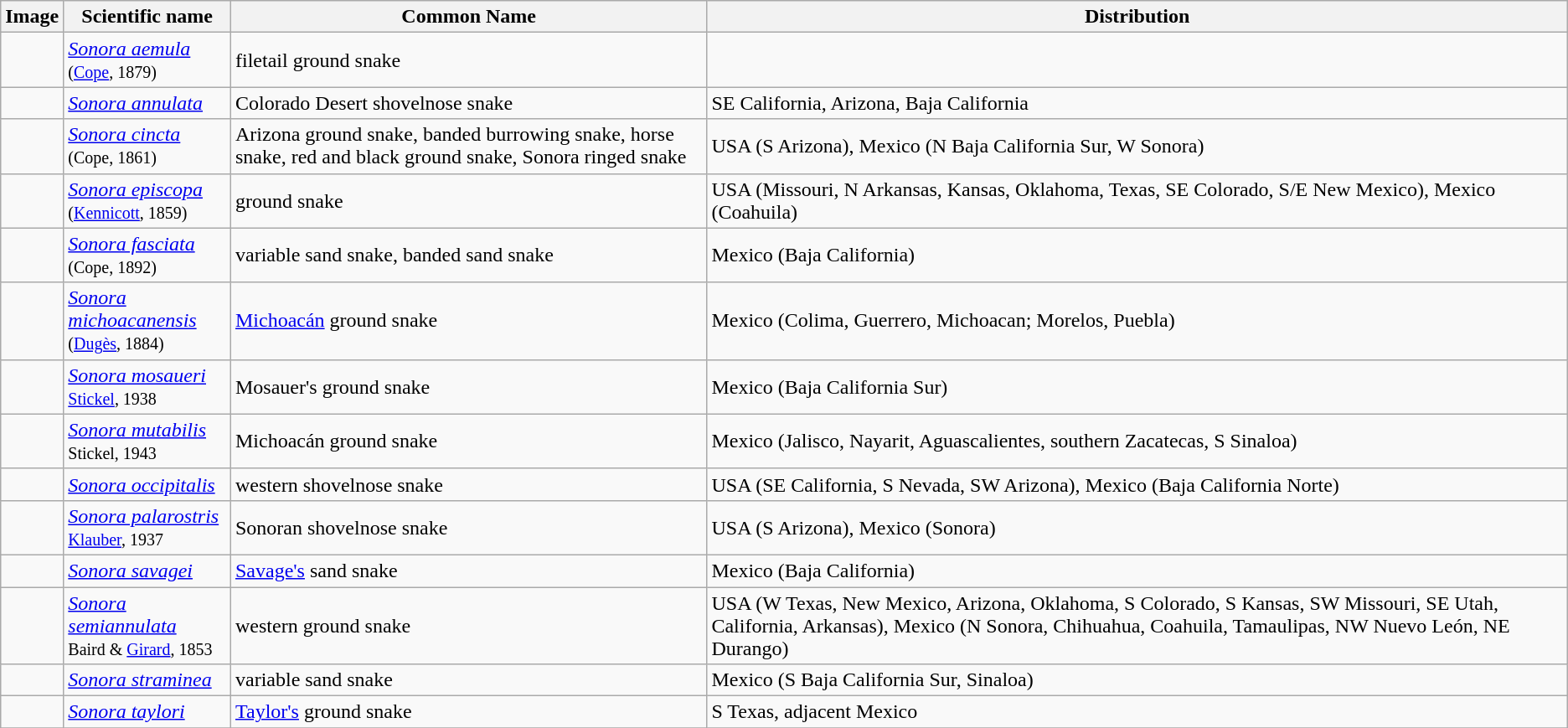<table class="wikitable">
<tr>
<th>Image</th>
<th>Scientific name</th>
<th>Common Name</th>
<th>Distribution</th>
</tr>
<tr>
<td></td>
<td><em><a href='#'>Sonora aemula</a></em> <br><small>(<a href='#'>Cope</a>, 1879)</small></td>
<td>filetail ground snake</td>
<td></td>
</tr>
<tr>
<td></td>
<td><em><a href='#'>Sonora annulata</a></em> <br></td>
<td>Colorado Desert shovelnose snake</td>
<td>SE California, Arizona, Baja California</td>
</tr>
<tr>
<td></td>
<td><em><a href='#'>Sonora cincta</a></em> <br><small>(Cope, 1861)</small></td>
<td>Arizona ground snake, banded burrowing snake, horse snake, red and black ground snake, Sonora ringed snake</td>
<td>USA (S Arizona), Mexico (N Baja California Sur, W Sonora)</td>
</tr>
<tr>
<td></td>
<td><em><a href='#'>Sonora episcopa</a></em> <br><small>(<a href='#'>Kennicott</a>, 1859)</small></td>
<td>ground snake</td>
<td>USA (Missouri, N Arkansas, Kansas, Oklahoma, Texas, SE Colorado, S/E New Mexico), Mexico (Coahuila)</td>
</tr>
<tr>
<td></td>
<td><em><a href='#'>Sonora fasciata</a></em> <br><small>(Cope, 1892)</small></td>
<td>variable sand snake, banded sand snake</td>
<td>Mexico (Baja California)</td>
</tr>
<tr>
<td></td>
<td><em><a href='#'>Sonora michoacanensis</a></em> <br><small>(<a href='#'>Dugès</a>, 1884)</small></td>
<td><a href='#'>Michoacán</a> ground snake</td>
<td>Mexico (Colima, Guerrero, Michoacan; Morelos, Puebla)</td>
</tr>
<tr>
<td></td>
<td><em><a href='#'>Sonora mosaueri</a></em> <br><small><a href='#'>Stickel</a>, 1938</small></td>
<td>Mosauer's ground snake</td>
<td>Mexico (Baja California Sur)</td>
</tr>
<tr>
<td></td>
<td><em><a href='#'>Sonora mutabilis</a></em> <br><small>Stickel, 1943</small></td>
<td>Michoacán ground snake</td>
<td>Mexico (Jalisco, Nayarit, Aguascalientes, southern Zacatecas, S Sinaloa)</td>
</tr>
<tr>
<td></td>
<td><em><a href='#'>Sonora occipitalis</a></em> <br></td>
<td>western shovelnose snake</td>
<td>USA (SE California, S Nevada, SW Arizona), Mexico (Baja California Norte)</td>
</tr>
<tr>
<td></td>
<td><em><a href='#'>Sonora palarostris</a></em> <br><small><a href='#'>Klauber</a>, 1937</small></td>
<td>Sonoran shovelnose snake</td>
<td>USA (S Arizona), Mexico (Sonora)</td>
</tr>
<tr>
<td></td>
<td><em><a href='#'>Sonora savagei</a></em> <br></td>
<td><a href='#'>Savage's</a> sand snake</td>
<td>Mexico (Baja California)</td>
</tr>
<tr>
<td></td>
<td><em><a href='#'>Sonora semiannulata</a></em> <br><small>Baird & <a href='#'>Girard</a>, 1853</small></td>
<td>western ground snake</td>
<td>USA (W Texas, New Mexico, Arizona, Oklahoma, S Colorado, S Kansas, SW Missouri, SE Utah, California, Arkansas), Mexico (N Sonora, Chihuahua, Coahuila, Tamaulipas, NW Nuevo León, NE Durango)</td>
</tr>
<tr>
<td></td>
<td><em><a href='#'>Sonora straminea</a></em> <br></td>
<td>variable sand snake</td>
<td>Mexico (S Baja California Sur, Sinaloa)</td>
</tr>
<tr>
<td></td>
<td><em><a href='#'>Sonora taylori</a></em> <br></td>
<td><a href='#'>Taylor's</a> ground snake</td>
<td>S Texas, adjacent Mexico</td>
</tr>
<tr>
</tr>
</table>
